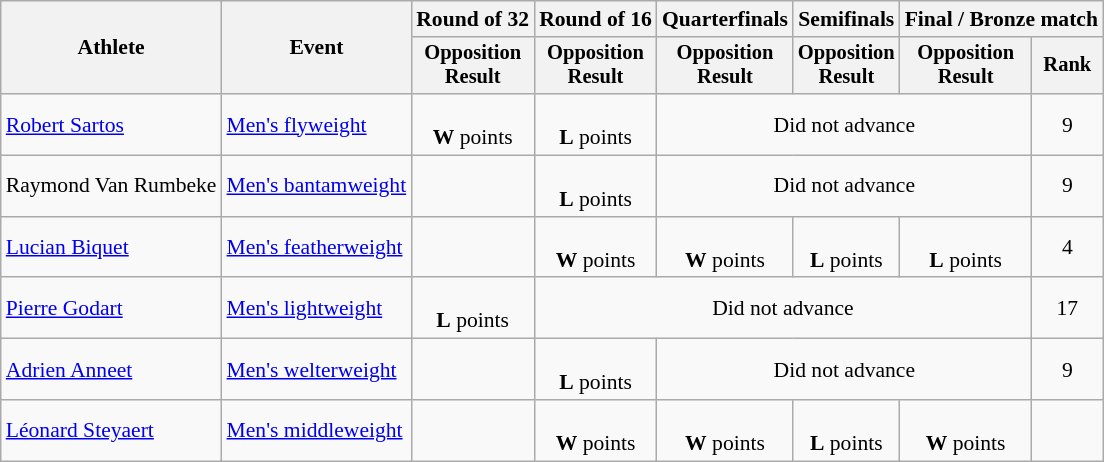<table class=wikitable style=font-size:90%;text-align:center>
<tr>
<th rowspan=2>Athlete</th>
<th rowspan=2>Event</th>
<th>Round of 32</th>
<th>Round of 16</th>
<th>Quarterfinals</th>
<th>Semifinals</th>
<th colspan=2>Final / Bronze match</th>
</tr>
<tr style=font-size:95%>
<th>Opposition<br>Result</th>
<th>Opposition<br>Result</th>
<th>Opposition<br>Result</th>
<th>Opposition<br>Result</th>
<th>Opposition<br>Result</th>
<th>Rank</th>
</tr>
<tr>
<td align=left><a href='#'>Robert Sartos</a></td>
<td align=left><a href='#'>Men's flyweight</a></td>
<td> <br> <strong>W</strong> points</td>
<td> <br> <strong>L</strong> points</td>
<td colspan=3>Did not advance</td>
<td>9</td>
</tr>
<tr>
<td align=left>Raymond Van Rumbeke</td>
<td align=left><a href='#'>Men's bantamweight</a></td>
<td></td>
<td> <br> <strong>L</strong> points</td>
<td colspan=3>Did not advance</td>
<td>9</td>
</tr>
<tr>
<td align=left><a href='#'>Lucian Biquet</a></td>
<td align=left><a href='#'>Men's featherweight</a></td>
<td></td>
<td> <br> <strong>W</strong> points</td>
<td> <br> <strong>W</strong> points</td>
<td> <br> <strong>L</strong> points</td>
<td> <br> <strong>L</strong> points</td>
<td>4</td>
</tr>
<tr>
<td align=left><a href='#'>Pierre Godart</a></td>
<td align=left><a href='#'>Men's lightweight</a></td>
<td> <br> <strong>L</strong> points</td>
<td colspan=4>Did not advance</td>
<td>17</td>
</tr>
<tr>
<td align=left><a href='#'>Adrien Anneet</a></td>
<td align=left><a href='#'>Men's welterweight</a></td>
<td></td>
<td> <br> <strong>L</strong> points</td>
<td colspan=3>Did not advance</td>
<td>9</td>
</tr>
<tr>
<td align=left><a href='#'>Léonard Steyaert</a></td>
<td align=left><a href='#'>Men's middleweight</a></td>
<td></td>
<td> <br> <strong>W</strong> points</td>
<td> <br> <strong>W</strong> points</td>
<td> <br> <strong>L</strong> points</td>
<td> <br> <strong>W</strong> points</td>
<td></td>
</tr>
</table>
